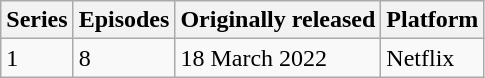<table class="wikitable">
<tr>
<th>Series</th>
<th>Episodes</th>
<th>Originally released</th>
<th>Platform</th>
</tr>
<tr>
<td>1</td>
<td>8</td>
<td>18 March 2022</td>
<td>Netflix</td>
</tr>
</table>
